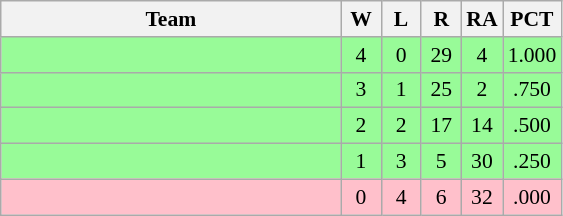<table class=wikitable style="text-align:center;font-size:90%">
<tr>
<th width=220>Team</th>
<th width=20>W</th>
<th width=20>L</th>
<th width=20>R</th>
<th width=20>RA</th>
<th width=20>PCT</th>
</tr>
<tr bgcolor=#98fb98>
<td align=left></td>
<td>4</td>
<td>0</td>
<td>29</td>
<td>4</td>
<td>1.000</td>
</tr>
<tr bgcolor=#98fb98>
<td align=left></td>
<td>3</td>
<td>1</td>
<td>25</td>
<td>2</td>
<td>.750</td>
</tr>
<tr bgcolor=#98fb98>
<td align=left></td>
<td>2</td>
<td>2</td>
<td>17</td>
<td>14</td>
<td>.500</td>
</tr>
<tr bgcolor=#98fb98>
<td align=left></td>
<td>1</td>
<td>3</td>
<td>5</td>
<td>30</td>
<td>.250</td>
</tr>
<tr bgcolor=pink>
<td align=left></td>
<td>0</td>
<td>4</td>
<td>6</td>
<td>32</td>
<td>.000</td>
</tr>
</table>
